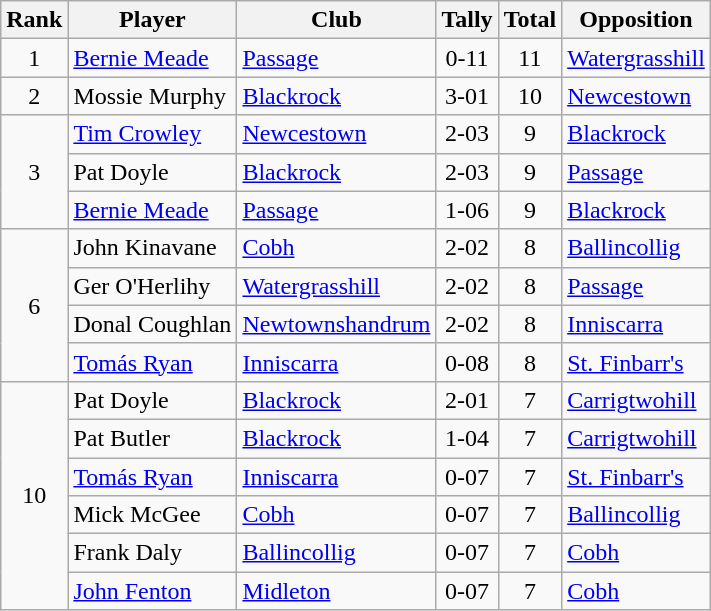<table class="wikitable">
<tr>
<th>Rank</th>
<th>Player</th>
<th>Club</th>
<th>Tally</th>
<th>Total</th>
<th>Opposition</th>
</tr>
<tr>
<td rowspan="1" style="text-align:center;">1</td>
<td><a href='#'>Bernie Meade</a></td>
<td><a href='#'>Passage</a></td>
<td align=center>0-11</td>
<td align=center>11</td>
<td><a href='#'>Watergrasshill</a></td>
</tr>
<tr>
<td rowspan="1" style="text-align:center;">2</td>
<td>Mossie Murphy</td>
<td><a href='#'>Blackrock</a></td>
<td align=center>3-01</td>
<td align=center>10</td>
<td><a href='#'>Newcestown</a></td>
</tr>
<tr>
<td rowspan="3" style="text-align:center;">3</td>
<td><a href='#'>Tim Crowley</a></td>
<td><a href='#'>Newcestown</a></td>
<td align=center>2-03</td>
<td align=center>9</td>
<td><a href='#'>Blackrock</a></td>
</tr>
<tr>
<td>Pat Doyle</td>
<td><a href='#'>Blackrock</a></td>
<td align=center>2-03</td>
<td align=center>9</td>
<td><a href='#'>Passage</a></td>
</tr>
<tr>
<td><a href='#'>Bernie Meade</a></td>
<td><a href='#'>Passage</a></td>
<td align=center>1-06</td>
<td align=center>9</td>
<td><a href='#'>Blackrock</a></td>
</tr>
<tr>
<td rowspan="4" style="text-align:center;">6</td>
<td>John Kinavane</td>
<td><a href='#'>Cobh</a></td>
<td align=center>2-02</td>
<td align=center>8</td>
<td><a href='#'>Ballincollig</a></td>
</tr>
<tr>
<td>Ger O'Herlihy</td>
<td><a href='#'>Watergrasshill</a></td>
<td align=center>2-02</td>
<td align=center>8</td>
<td><a href='#'>Passage</a></td>
</tr>
<tr>
<td>Donal Coughlan</td>
<td><a href='#'>Newtownshandrum</a></td>
<td align=center>2-02</td>
<td align=center>8</td>
<td><a href='#'>Inniscarra</a></td>
</tr>
<tr>
<td><a href='#'>Tomás Ryan</a></td>
<td><a href='#'>Inniscarra</a></td>
<td align=center>0-08</td>
<td align=center>8</td>
<td><a href='#'>St. Finbarr's</a></td>
</tr>
<tr>
<td rowspan="6" style="text-align:center;">10</td>
<td>Pat Doyle</td>
<td><a href='#'>Blackrock</a></td>
<td align=center>2-01</td>
<td align=center>7</td>
<td><a href='#'>Carrigtwohill</a></td>
</tr>
<tr>
<td>Pat Butler</td>
<td><a href='#'>Blackrock</a></td>
<td align=center>1-04</td>
<td align=center>7</td>
<td><a href='#'>Carrigtwohill</a></td>
</tr>
<tr>
<td><a href='#'>Tomás Ryan</a></td>
<td><a href='#'>Inniscarra</a></td>
<td align=center>0-07</td>
<td align=center>7</td>
<td><a href='#'>St. Finbarr's</a></td>
</tr>
<tr>
<td>Mick McGee</td>
<td><a href='#'>Cobh</a></td>
<td align=center>0-07</td>
<td align=center>7</td>
<td><a href='#'>Ballincollig</a></td>
</tr>
<tr>
<td>Frank Daly</td>
<td><a href='#'>Ballincollig</a></td>
<td align=center>0-07</td>
<td align=center>7</td>
<td><a href='#'>Cobh</a></td>
</tr>
<tr>
<td><a href='#'>John Fenton</a></td>
<td><a href='#'>Midleton</a></td>
<td align=center>0-07</td>
<td align=center>7</td>
<td><a href='#'>Cobh</a></td>
</tr>
</table>
